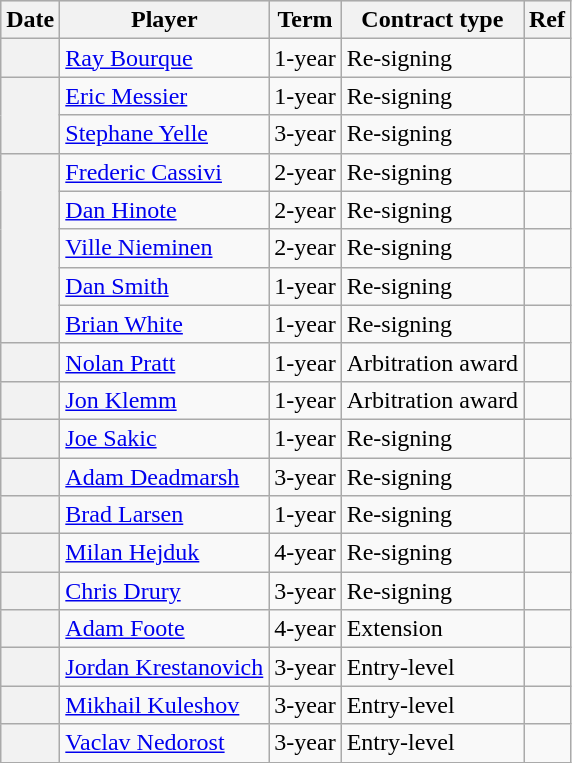<table class="wikitable plainrowheaders">
<tr style="background:#ddd; text-align:center;">
<th>Date</th>
<th>Player</th>
<th>Term</th>
<th>Contract type</th>
<th>Ref</th>
</tr>
<tr>
<th scope="row"></th>
<td><a href='#'>Ray Bourque</a></td>
<td>1-year</td>
<td>Re-signing</td>
<td></td>
</tr>
<tr>
<th scope="row" rowspan=2></th>
<td><a href='#'>Eric Messier</a></td>
<td>1-year</td>
<td>Re-signing</td>
<td></td>
</tr>
<tr>
<td><a href='#'>Stephane Yelle</a></td>
<td>3-year</td>
<td>Re-signing</td>
<td></td>
</tr>
<tr>
<th scope="row" rowspan=5></th>
<td><a href='#'>Frederic Cassivi</a></td>
<td>2-year</td>
<td>Re-signing</td>
<td></td>
</tr>
<tr>
<td><a href='#'>Dan Hinote</a></td>
<td>2-year</td>
<td>Re-signing</td>
<td></td>
</tr>
<tr>
<td><a href='#'>Ville Nieminen</a></td>
<td>2-year</td>
<td>Re-signing</td>
<td></td>
</tr>
<tr>
<td><a href='#'>Dan Smith</a></td>
<td>1-year</td>
<td>Re-signing</td>
<td></td>
</tr>
<tr>
<td><a href='#'>Brian White</a></td>
<td>1-year</td>
<td>Re-signing</td>
<td></td>
</tr>
<tr>
<th scope="row"></th>
<td><a href='#'>Nolan Pratt</a></td>
<td>1-year</td>
<td>Arbitration award</td>
<td></td>
</tr>
<tr>
<th scope="row"></th>
<td><a href='#'>Jon Klemm</a></td>
<td>1-year</td>
<td>Arbitration award</td>
<td></td>
</tr>
<tr>
<th scope="row"></th>
<td><a href='#'>Joe Sakic</a></td>
<td>1-year</td>
<td>Re-signing</td>
<td></td>
</tr>
<tr>
<th scope="row"></th>
<td><a href='#'>Adam Deadmarsh</a></td>
<td>3-year</td>
<td>Re-signing</td>
<td></td>
</tr>
<tr>
<th scope="row"></th>
<td><a href='#'>Brad Larsen</a></td>
<td>1-year</td>
<td>Re-signing</td>
<td></td>
</tr>
<tr>
<th scope="row"></th>
<td><a href='#'>Milan Hejduk</a></td>
<td>4-year</td>
<td>Re-signing</td>
<td></td>
</tr>
<tr>
<th scope="row"></th>
<td><a href='#'>Chris Drury</a></td>
<td>3-year</td>
<td>Re-signing</td>
<td></td>
</tr>
<tr>
<th scope="row"></th>
<td><a href='#'>Adam Foote</a></td>
<td>4-year</td>
<td>Extension</td>
<td></td>
</tr>
<tr>
<th scope="row"></th>
<td><a href='#'>Jordan Krestanovich</a></td>
<td>3-year</td>
<td>Entry-level</td>
<td></td>
</tr>
<tr>
<th scope="row"></th>
<td><a href='#'>Mikhail Kuleshov</a></td>
<td>3-year</td>
<td>Entry-level</td>
<td></td>
</tr>
<tr>
<th scope="row"></th>
<td><a href='#'>Vaclav Nedorost</a></td>
<td>3-year</td>
<td>Entry-level</td>
<td></td>
</tr>
</table>
